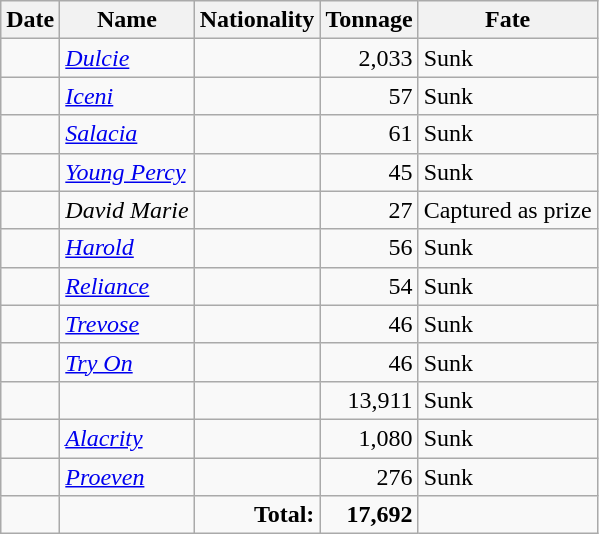<table class="wikitable sortable">
<tr>
<th>Date</th>
<th>Name</th>
<th>Nationality</th>
<th>Tonnage</th>
<th>Fate</th>
</tr>
<tr>
<td align="right"></td>
<td align="left"><a href='#'><em>Dulcie</em></a></td>
<td align="left"></td>
<td align="right">2,033</td>
<td align="left">Sunk</td>
</tr>
<tr>
<td align="right"></td>
<td align="left"><a href='#'><em>Iceni</em></a></td>
<td align="left"></td>
<td align="right">57</td>
<td align="left">Sunk</td>
</tr>
<tr>
<td align="right"></td>
<td align="left"><a href='#'><em>Salacia</em></a></td>
<td align="left"></td>
<td align="right">61</td>
<td align="left">Sunk</td>
</tr>
<tr>
<td align="right"></td>
<td align="left"><a href='#'><em>Young Percy</em></a></td>
<td align="left"></td>
<td align="right">45</td>
<td align="left">Sunk</td>
</tr>
<tr>
<td align="right"></td>
<td align="left"><em>David Marie</em></td>
<td align="left"></td>
<td align="right">27</td>
<td align="left">Captured as prize</td>
</tr>
<tr>
<td align="right"></td>
<td align="left"><a href='#'><em>Harold</em></a></td>
<td align="left"></td>
<td align="right">56</td>
<td align="left">Sunk</td>
</tr>
<tr>
<td align="right"></td>
<td align="left"><a href='#'><em>Reliance</em></a></td>
<td align="left"></td>
<td align="right">54</td>
<td align="left">Sunk</td>
</tr>
<tr>
<td align="right"></td>
<td align="left"><a href='#'><em>Trevose</em></a></td>
<td align="left"></td>
<td align="right">46</td>
<td align="left">Sunk</td>
</tr>
<tr>
<td align="right"></td>
<td align="left"><a href='#'><em>Try On</em></a></td>
<td align="left"></td>
<td align="right">46</td>
<td align="left">Sunk</td>
</tr>
<tr>
<td align="right"></td>
<td align="left"></td>
<td align="left"></td>
<td align="right">13,911</td>
<td align="left">Sunk</td>
</tr>
<tr>
<td align="right"></td>
<td align="left"><a href='#'><em>Alacrity</em></a></td>
<td align="left"></td>
<td align="right">1,080</td>
<td align="left">Sunk</td>
</tr>
<tr>
<td align="right"></td>
<td align="left"><a href='#'><em>Proeven</em></a></td>
<td align="left"></td>
<td align="right">276</td>
<td align="left">Sunk</td>
</tr>
<tr>
<td></td>
<td></td>
<td align="right"><strong>Total:</strong></td>
<td align="right"><strong>17,692</strong></td>
<td></td>
</tr>
</table>
